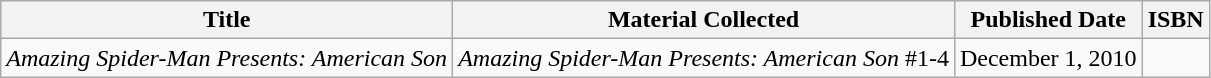<table class="wikitable">
<tr>
<th>Title</th>
<th>Material Collected</th>
<th>Published Date</th>
<th>ISBN</th>
</tr>
<tr>
<td><em>Amazing Spider-Man Presents: American Son</em></td>
<td><em>Amazing Spider-Man Presents: American Son</em> #1-4</td>
<td>December 1, 2010</td>
<td></td>
</tr>
</table>
